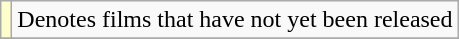<table class="wikitable">
<tr>
<td style="background:#FFFFCC;"></td>
<td>Denotes films that have not yet been released</td>
</tr>
<tr>
</tr>
</table>
